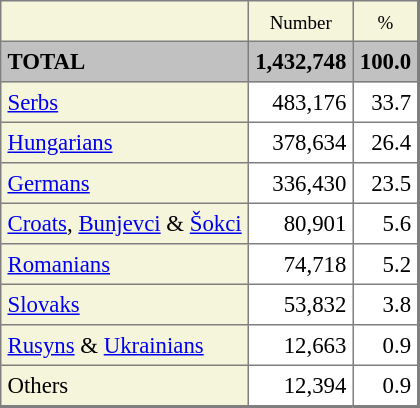<table border=1 cellpadding=4 cellspacing=0 class="toccolours" style="align: left; margin: 0.5em 0 0 0; border-style: solid; border: 1px solid #7f7f7f; border-right-width: 2px; border-bottom-width: 2px; border-collapse: collapse; font-size: 95%;">
<tr>
<td style="background:#F5F5DC;"></td>
<td style="background:#F5F5DC;" align="center"><small>Number</small></td>
<td style="background:#F5F5DC;" align="center"><small>%</small></td>
</tr>
<tr>
<td style="background:#c1c1c1;"><strong>TOTAL</strong></td>
<td colspan=1 style="background:#c1c1c1;" align="center"><strong>1,432,748</strong></td>
<td colspan=1 style="background:#c1c1c1;" align="center"><strong>100.0</strong></td>
</tr>
<tr>
<td style="background:#F5F5DC;"><a href='#'>Serbs</a></td>
<td align="right">483,176</td>
<td align="right">33.7</td>
</tr>
<tr>
<td style="background:#F5F5DC;"><a href='#'>Hungarians</a></td>
<td align="right">378,634</td>
<td align="right">26.4</td>
</tr>
<tr>
<td style="background:#F5F5DC;"><a href='#'>Germans</a></td>
<td align="right">336,430</td>
<td align="right">23.5</td>
</tr>
<tr>
<td style="background:#F5F5DC;"><a href='#'>Croats</a>, <a href='#'>Bunjevci</a> & <a href='#'>Šokci</a></td>
<td align="right">80,901</td>
<td align="right">5.6</td>
</tr>
<tr>
<td style="background:#F5F5DC;"><a href='#'>Romanians</a></td>
<td align="right">74,718</td>
<td align="right">5.2</td>
</tr>
<tr>
<td style="background:#F5F5DC;"><a href='#'>Slovaks</a></td>
<td align="right">53,832</td>
<td align="right">3.8</td>
</tr>
<tr>
<td style="background:#F5F5DC;"><a href='#'>Rusyns</a> & <a href='#'>Ukrainians</a></td>
<td align="right">12,663</td>
<td align="right">0.9</td>
</tr>
<tr>
<td style="background:#F5F5DC;">Others</td>
<td align="right">12,394</td>
<td align="right">0.9</td>
</tr>
<tr>
</tr>
</table>
